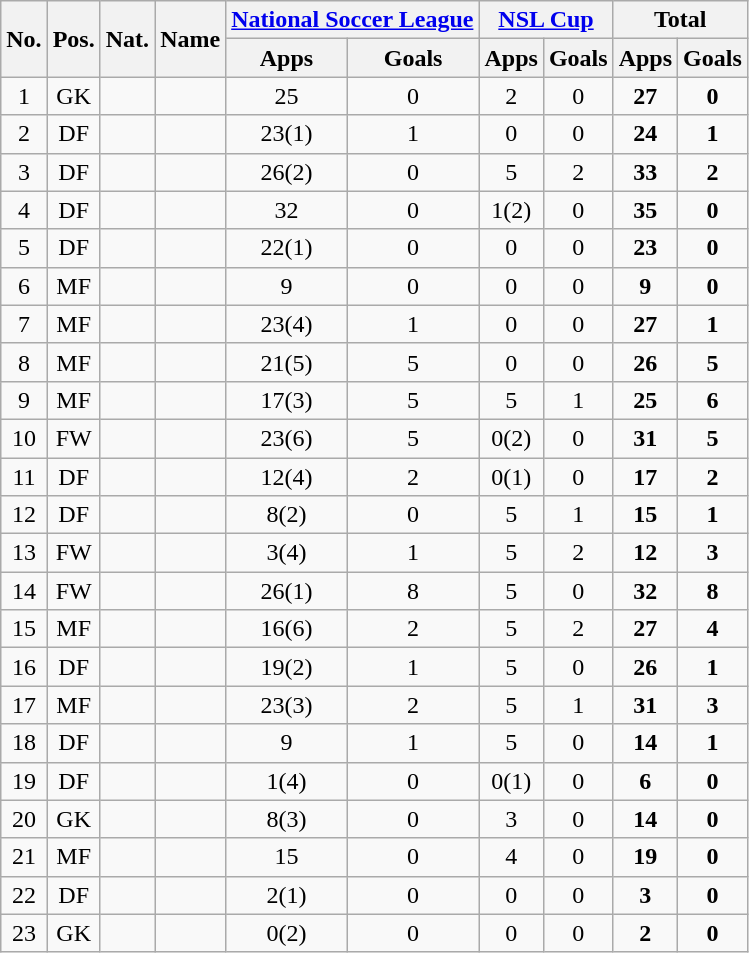<table class="wikitable sortable" style="text-align:center">
<tr>
<th rowspan="2">No.</th>
<th rowspan="2">Pos.</th>
<th rowspan="2">Nat.</th>
<th rowspan="2">Name</th>
<th colspan="2"><a href='#'>National Soccer League</a></th>
<th colspan="2"><a href='#'>NSL Cup</a></th>
<th colspan="2">Total</th>
</tr>
<tr>
<th>Apps</th>
<th>Goals</th>
<th>Apps</th>
<th>Goals</th>
<th>Apps</th>
<th>Goals</th>
</tr>
<tr>
<td>1</td>
<td>GK</td>
<td></td>
<td align=left></td>
<td>25</td>
<td>0</td>
<td>2</td>
<td>0</td>
<td><strong>27</strong></td>
<td><strong>0</strong></td>
</tr>
<tr>
<td>2</td>
<td>DF</td>
<td></td>
<td align=left></td>
<td>23(1)</td>
<td>1</td>
<td>0</td>
<td>0</td>
<td><strong>24</strong></td>
<td><strong>1</strong></td>
</tr>
<tr>
<td>3</td>
<td>DF</td>
<td></td>
<td align=left></td>
<td>26(2)</td>
<td>0</td>
<td>5</td>
<td>2</td>
<td><strong>33</strong></td>
<td><strong>2</strong></td>
</tr>
<tr>
<td>4</td>
<td>DF</td>
<td></td>
<td align=left></td>
<td>32</td>
<td>0</td>
<td>1(2)</td>
<td>0</td>
<td><strong>35</strong></td>
<td><strong>0</strong></td>
</tr>
<tr>
<td>5</td>
<td>DF</td>
<td></td>
<td align=left></td>
<td>22(1)</td>
<td>0</td>
<td>0</td>
<td>0</td>
<td><strong>23</strong></td>
<td><strong>0</strong></td>
</tr>
<tr>
<td>6</td>
<td>MF</td>
<td></td>
<td align=left></td>
<td>9</td>
<td>0</td>
<td>0</td>
<td>0</td>
<td><strong>9</strong></td>
<td><strong>0</strong></td>
</tr>
<tr>
<td>7</td>
<td>MF</td>
<td></td>
<td align=left></td>
<td>23(4)</td>
<td>1</td>
<td>0</td>
<td>0</td>
<td><strong>27</strong></td>
<td><strong>1</strong></td>
</tr>
<tr>
<td>8</td>
<td>MF</td>
<td></td>
<td align=left></td>
<td>21(5)</td>
<td>5</td>
<td>0</td>
<td>0</td>
<td><strong>26</strong></td>
<td><strong>5</strong></td>
</tr>
<tr>
<td>9</td>
<td>MF</td>
<td></td>
<td align=left></td>
<td>17(3)</td>
<td>5</td>
<td>5</td>
<td>1</td>
<td><strong>25</strong></td>
<td><strong>6</strong></td>
</tr>
<tr>
<td>10</td>
<td>FW</td>
<td></td>
<td align=left></td>
<td>23(6)</td>
<td>5</td>
<td>0(2)</td>
<td>0</td>
<td><strong>31</strong></td>
<td><strong>5</strong></td>
</tr>
<tr>
<td>11</td>
<td>DF</td>
<td></td>
<td align=left></td>
<td>12(4)</td>
<td>2</td>
<td>0(1)</td>
<td>0</td>
<td><strong>17</strong></td>
<td><strong>2</strong></td>
</tr>
<tr>
<td>12</td>
<td>DF</td>
<td></td>
<td align=left></td>
<td>8(2)</td>
<td>0</td>
<td>5</td>
<td>1</td>
<td><strong>15</strong></td>
<td><strong>1</strong></td>
</tr>
<tr>
<td>13</td>
<td>FW</td>
<td></td>
<td align=left></td>
<td>3(4)</td>
<td>1</td>
<td>5</td>
<td>2</td>
<td><strong>12</strong></td>
<td><strong>3</strong></td>
</tr>
<tr>
<td>14</td>
<td>FW</td>
<td></td>
<td align=left></td>
<td>26(1)</td>
<td>8</td>
<td>5</td>
<td>0</td>
<td><strong>32</strong></td>
<td><strong>8</strong></td>
</tr>
<tr>
<td>15</td>
<td>MF</td>
<td></td>
<td align=left></td>
<td>16(6)</td>
<td>2</td>
<td>5</td>
<td>2</td>
<td><strong>27</strong></td>
<td><strong>4</strong></td>
</tr>
<tr>
<td>16</td>
<td>DF</td>
<td></td>
<td align=left></td>
<td>19(2)</td>
<td>1</td>
<td>5</td>
<td>0</td>
<td><strong>26</strong></td>
<td><strong>1</strong></td>
</tr>
<tr>
<td>17</td>
<td>MF</td>
<td></td>
<td align=left></td>
<td>23(3)</td>
<td>2</td>
<td>5</td>
<td>1</td>
<td><strong>31</strong></td>
<td><strong>3</strong></td>
</tr>
<tr>
<td>18</td>
<td>DF</td>
<td></td>
<td align=left></td>
<td>9</td>
<td>1</td>
<td>5</td>
<td>0</td>
<td><strong>14</strong></td>
<td><strong>1</strong></td>
</tr>
<tr>
<td>19</td>
<td>DF</td>
<td></td>
<td align=left></td>
<td>1(4)</td>
<td>0</td>
<td>0(1)</td>
<td>0</td>
<td><strong>6</strong></td>
<td><strong>0</strong></td>
</tr>
<tr>
<td>20</td>
<td>GK</td>
<td></td>
<td align=left></td>
<td>8(3)</td>
<td>0</td>
<td>3</td>
<td>0</td>
<td><strong>14</strong></td>
<td><strong>0</strong></td>
</tr>
<tr>
<td>21</td>
<td>MF</td>
<td></td>
<td align=left></td>
<td>15</td>
<td>0</td>
<td>4</td>
<td>0</td>
<td><strong>19</strong></td>
<td><strong>0</strong></td>
</tr>
<tr>
<td>22</td>
<td>DF</td>
<td></td>
<td align=left></td>
<td>2(1)</td>
<td>0</td>
<td>0</td>
<td>0</td>
<td><strong>3</strong></td>
<td><strong>0</strong></td>
</tr>
<tr>
<td>23</td>
<td>GK</td>
<td></td>
<td align=left></td>
<td>0(2)</td>
<td>0</td>
<td>0</td>
<td>0</td>
<td><strong>2</strong></td>
<td><strong>0</strong></td>
</tr>
</table>
